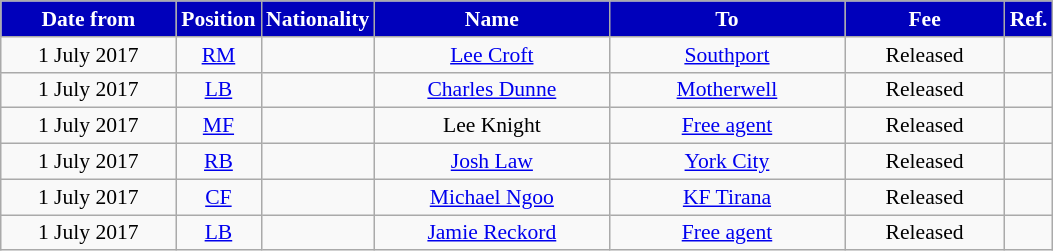<table class="wikitable"  style="text-align:center; font-size:90%; ">
<tr>
<th style="background:#0000BB; color:white; width:110px;">Date from</th>
<th style="background:#0000BB; color:white; width:50px;">Position</th>
<th style="background:#0000BB; color:white; width:50px;">Nationality</th>
<th style="background:#0000BB; color:white; width:150px;">Name</th>
<th style="background:#0000BB; color:white; width:150px;">To</th>
<th style="background:#0000BB; color:white; width:100px;">Fee</th>
<th style="background:#0000BB; color:white; width:25px;">Ref.</th>
</tr>
<tr>
<td>1 July 2017</td>
<td><a href='#'>RM</a></td>
<td></td>
<td><a href='#'>Lee Croft</a></td>
<td><a href='#'>Southport</a></td>
<td>Released</td>
<td></td>
</tr>
<tr>
<td>1 July 2017</td>
<td><a href='#'>LB</a></td>
<td></td>
<td><a href='#'>Charles Dunne</a></td>
<td><a href='#'>Motherwell</a></td>
<td>Released</td>
<td></td>
</tr>
<tr>
<td>1 July 2017</td>
<td><a href='#'>MF</a></td>
<td></td>
<td>Lee Knight</td>
<td><a href='#'>Free agent</a></td>
<td>Released</td>
<td></td>
</tr>
<tr>
<td>1 July 2017</td>
<td><a href='#'>RB</a></td>
<td></td>
<td><a href='#'>Josh Law</a></td>
<td><a href='#'>York City</a></td>
<td>Released</td>
<td></td>
</tr>
<tr>
<td>1 July 2017</td>
<td><a href='#'>CF</a></td>
<td></td>
<td><a href='#'>Michael Ngoo</a></td>
<td><a href='#'>KF Tirana</a></td>
<td>Released</td>
<td></td>
</tr>
<tr>
<td>1 July 2017</td>
<td><a href='#'>LB</a></td>
<td></td>
<td><a href='#'>Jamie Reckord</a></td>
<td><a href='#'>Free agent</a></td>
<td>Released</td>
<td></td>
</tr>
</table>
